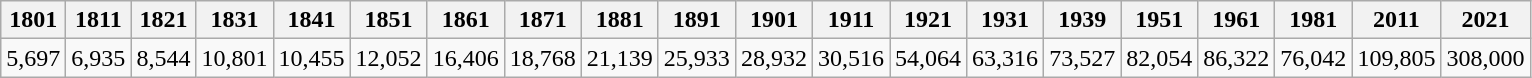<table class="wikitable">
<tr>
<th>1801</th>
<th>1811</th>
<th>1821</th>
<th>1831</th>
<th>1841</th>
<th>1851</th>
<th>1861</th>
<th>1871</th>
<th>1881</th>
<th>1891</th>
<th>1901</th>
<th>1911</th>
<th>1921</th>
<th>1931</th>
<th>1939</th>
<th>1951</th>
<th>1961</th>
<th>1981</th>
<th>2011</th>
<th>2021</th>
</tr>
<tr>
<td>5,697</td>
<td>6,935</td>
<td>8,544</td>
<td>10,801</td>
<td>10,455</td>
<td>12,052</td>
<td>16,406</td>
<td>18,768</td>
<td>21,139</td>
<td>25,933</td>
<td>28,932</td>
<td>30,516</td>
<td>54,064</td>
<td>63,316</td>
<td>73,527</td>
<td>82,054</td>
<td>86,322</td>
<td>76,042</td>
<td>109,805</td>
<td>308,000</td>
</tr>
</table>
